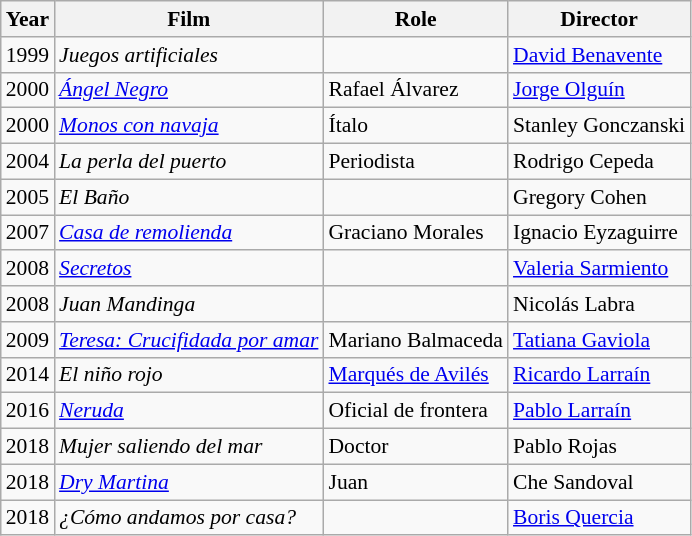<table class="wikitable" style="font-size: 90%;">
<tr>
<th>Year</th>
<th>Film</th>
<th>Role</th>
<th>Director</th>
</tr>
<tr>
<td>1999</td>
<td><em>Juegos artificiales</em></td>
<td></td>
<td><a href='#'>David Benavente</a></td>
</tr>
<tr>
<td>2000</td>
<td><em><a href='#'>Ángel Negro</a></em></td>
<td>Rafael Álvarez</td>
<td><a href='#'>Jorge Olguín</a></td>
</tr>
<tr>
<td>2000</td>
<td><em><a href='#'>Monos con navaja</a></em></td>
<td>Ítalo</td>
<td>Stanley Gonczanski</td>
</tr>
<tr>
<td>2004</td>
<td><em>La perla del puerto</em></td>
<td>Periodista</td>
<td>Rodrigo Cepeda</td>
</tr>
<tr>
<td>2005</td>
<td><em>El Baño</em></td>
<td></td>
<td>Gregory Cohen</td>
</tr>
<tr>
<td>2007</td>
<td><em><a href='#'>Casa de remolienda</a></em></td>
<td>Graciano Morales</td>
<td>Ignacio Eyzaguirre</td>
</tr>
<tr>
<td>2008</td>
<td><em><a href='#'>Secretos</a></em></td>
<td></td>
<td><a href='#'>Valeria Sarmiento</a></td>
</tr>
<tr>
<td>2008</td>
<td><em>Juan Mandinga</em></td>
<td></td>
<td>Nicolás Labra</td>
</tr>
<tr>
<td>2009</td>
<td><em><a href='#'>Teresa: Crucifidada por amar</a></em></td>
<td>Mariano Balmaceda</td>
<td><a href='#'>Tatiana Gaviola</a></td>
</tr>
<tr>
<td>2014</td>
<td><em>El niño rojo</em></td>
<td><a href='#'>Marqués de Avilés</a></td>
<td><a href='#'>Ricardo Larraín</a></td>
</tr>
<tr>
<td>2016</td>
<td><em><a href='#'>Neruda</a></em></td>
<td>Oficial de frontera</td>
<td><a href='#'>Pablo Larraín</a></td>
</tr>
<tr>
<td>2018</td>
<td><em>Mujer saliendo del mar</em></td>
<td>Doctor</td>
<td>Pablo Rojas</td>
</tr>
<tr>
<td>2018</td>
<td><em><a href='#'>Dry Martina</a></em></td>
<td>Juan</td>
<td>Che Sandoval</td>
</tr>
<tr>
<td>2018</td>
<td><em>¿Cómo andamos por casa?</em></td>
<td></td>
<td><a href='#'>Boris Quercia</a></td>
</tr>
</table>
